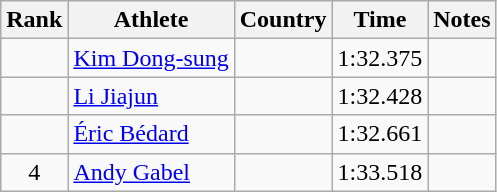<table class="wikitable" style="text-align:center">
<tr>
<th>Rank</th>
<th>Athlete</th>
<th>Country</th>
<th>Time</th>
<th>Notes</th>
</tr>
<tr>
<td></td>
<td align=left><a href='#'>Kim Dong-sung</a></td>
<td align=left></td>
<td>1:32.375</td>
<td></td>
</tr>
<tr>
<td></td>
<td align=left><a href='#'>Li Jiajun</a></td>
<td align=left></td>
<td>1:32.428</td>
<td></td>
</tr>
<tr>
<td></td>
<td align=left><a href='#'>Éric Bédard</a></td>
<td align=left></td>
<td>1:32.661</td>
<td></td>
</tr>
<tr>
<td>4</td>
<td align=left><a href='#'>Andy Gabel</a></td>
<td align=left></td>
<td>1:33.518</td>
<td></td>
</tr>
</table>
